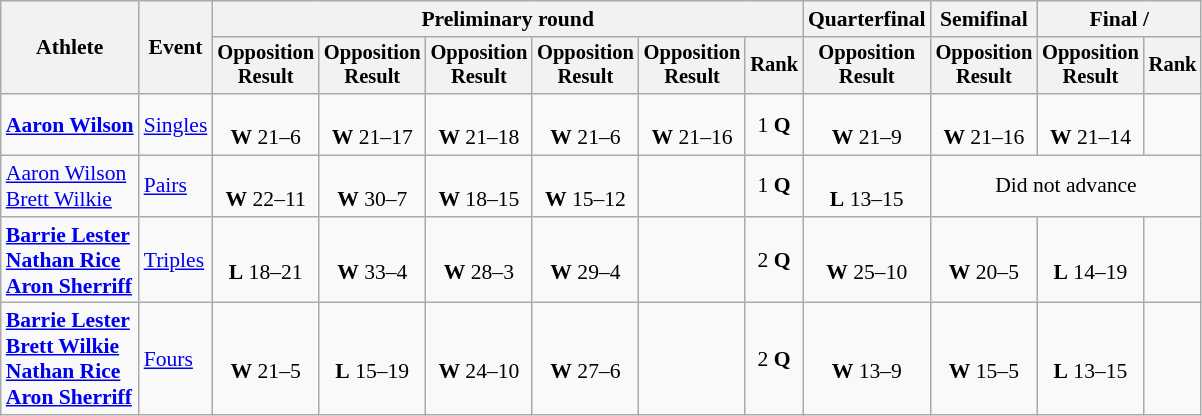<table class=wikitable style=font-size:90%;text-align:center>
<tr>
<th rowspan=2>Athlete</th>
<th rowspan=2>Event</th>
<th colspan=6>Preliminary round</th>
<th>Quarterfinal</th>
<th>Semifinal</th>
<th colspan=2>Final / </th>
</tr>
<tr style=font-size:95%>
<th>Opposition<br>Result</th>
<th>Opposition<br>Result</th>
<th>Opposition<br>Result</th>
<th>Opposition<br>Result</th>
<th>Opposition<br>Result</th>
<th>Rank</th>
<th>Opposition<br>Result</th>
<th>Opposition<br>Result</th>
<th>Opposition<br>Result</th>
<th>Rank</th>
</tr>
<tr>
<td align=left><strong><a href='#'>Aaron Wilson</a></strong></td>
<td align=left><a href='#'>Singles</a></td>
<td><br><strong>W</strong> 21–6</td>
<td><br><strong>W</strong> 21–17</td>
<td><br><strong>W</strong> 21–18</td>
<td><br><strong>W</strong> 21–6</td>
<td><br><strong>W</strong> 21–16</td>
<td>1 <strong>Q</strong></td>
<td><br><strong>W</strong> 21–9</td>
<td><br><strong>W</strong> 21–16</td>
<td><br><strong>W</strong> 21–14</td>
<td></td>
</tr>
<tr>
<td align=left><a href='#'>Aaron Wilson</a><br><a href='#'>Brett Wilkie</a></td>
<td align=left><a href='#'>Pairs</a></td>
<td><br><strong>W</strong> 22–11</td>
<td><br><strong>W</strong> 30–7</td>
<td><br><strong>W</strong> 18–15</td>
<td><br><strong>W</strong> 15–12</td>
<td></td>
<td>1 <strong>Q</strong></td>
<td><br><strong>L</strong> 13–15</td>
<td colspan=3>Did not advance</td>
</tr>
<tr>
<td align=left><strong><a href='#'>Barrie Lester</a><br><a href='#'>Nathan Rice</a><br><a href='#'>Aron Sherriff</a></strong></td>
<td align=left><a href='#'>Triples</a></td>
<td><br><strong>L</strong> 18–21</td>
<td><br><strong>W</strong> 33–4</td>
<td><br><strong>W</strong> 28–3</td>
<td><br><strong>W</strong> 29–4</td>
<td></td>
<td>2 <strong>Q</strong></td>
<td><br><strong>W</strong> 25–10</td>
<td><br><strong>W</strong> 20–5</td>
<td><br><strong>L</strong> 14–19</td>
<td></td>
</tr>
<tr>
<td align=left><strong><a href='#'>Barrie Lester</a><br><a href='#'>Brett Wilkie</a><br> <a href='#'>Nathan Rice</a><br><a href='#'>Aron Sherriff</a></strong></td>
<td align=left><a href='#'>Fours</a></td>
<td><br><strong>W</strong> 21–5</td>
<td><br><strong>L</strong> 15–19</td>
<td><br><strong>W</strong> 24–10</td>
<td><br><strong>W</strong> 27–6</td>
<td></td>
<td>2 <strong>Q</strong></td>
<td><br><strong>W</strong> 13–9</td>
<td><br><strong>W</strong> 15–5</td>
<td><br><strong>L</strong> 13–15</td>
<td></td>
</tr>
</table>
